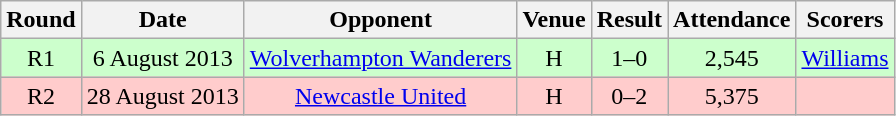<table class= "wikitable " style="font-size:100%; text-align:center">
<tr>
<th>Round</th>
<th>Date</th>
<th>Opponent</th>
<th>Venue</th>
<th>Result</th>
<th>Attendance</th>
<th>Scorers</th>
</tr>
<tr style="background: #CCFFCC;">
<td>R1</td>
<td>6 August 2013</td>
<td><a href='#'>Wolverhampton Wanderers</a></td>
<td>H</td>
<td>1–0</td>
<td>2,545</td>
<td><a href='#'>Williams</a></td>
</tr>
<tr style="background: #FFCCCC;">
<td>R2</td>
<td>28 August 2013</td>
<td><a href='#'>Newcastle United</a></td>
<td>H</td>
<td>0–2</td>
<td>5,375</td>
<td></td>
</tr>
</table>
